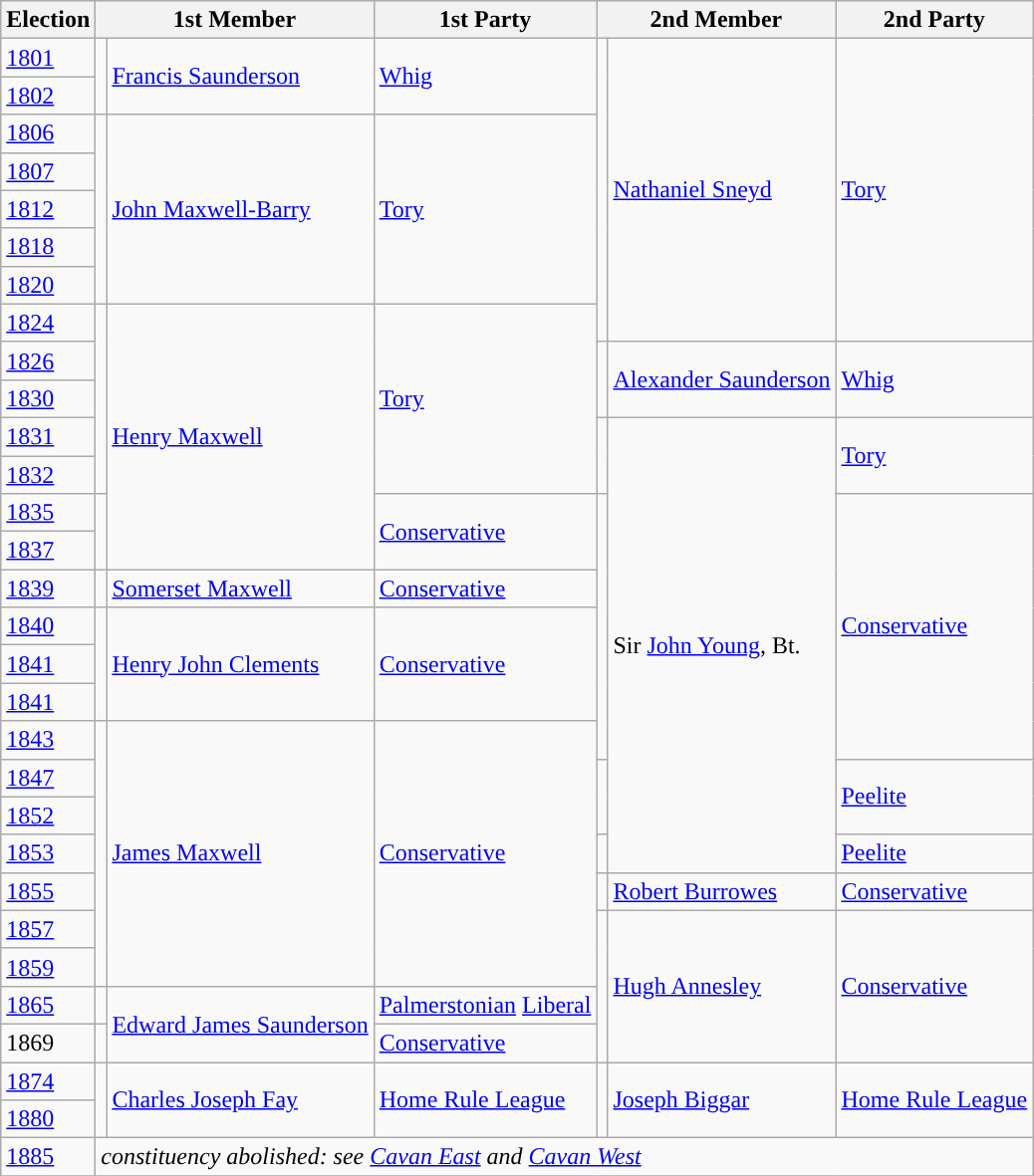<table class="wikitable">
<tr>
<th>Election</th>
<th colspan="2">1st Member</th>
<th>1st Party</th>
<th colspan="2">2nd Member</th>
<th>2nd Party</th>
</tr>
<tr>
<td><a href='#'>1801</a></td>
<td rowspan="2" style="color:inherit;background-color: "></td>
<td rowspan="2"><a href='#'>Francis Saunderson</a></td>
<td rowspan="2"><a href='#'>Whig</a></td>
<td rowspan="8" style="color:inherit;background-color: "></td>
<td rowspan="8"><a href='#'>Nathaniel Sneyd</a></td>
<td rowspan="8"><a href='#'>Tory</a></td>
</tr>
<tr>
<td><a href='#'>1802</a></td>
</tr>
<tr>
<td><a href='#'>1806</a></td>
<td rowspan="5" style="color:inherit;background-color: "></td>
<td rowspan="5"><a href='#'>John Maxwell-Barry</a></td>
<td rowspan="5"><a href='#'>Tory</a></td>
</tr>
<tr>
<td><a href='#'>1807</a></td>
</tr>
<tr>
<td><a href='#'>1812</a></td>
</tr>
<tr>
<td><a href='#'>1818</a></td>
</tr>
<tr>
<td><a href='#'>1820</a></td>
</tr>
<tr>
<td><a href='#'>1824</a></td>
<td rowspan="5" style="color:inherit;background-color: "></td>
<td rowspan="7"><a href='#'>Henry Maxwell</a></td>
<td rowspan="5"><a href='#'>Tory</a></td>
</tr>
<tr>
<td><a href='#'>1826</a></td>
<td rowspan="2" style="color:inherit;background-color: "></td>
<td rowspan="2"><a href='#'>Alexander Saunderson</a></td>
<td rowspan="2"><a href='#'>Whig</a></td>
</tr>
<tr>
<td><a href='#'>1830</a></td>
</tr>
<tr>
<td><a href='#'>1831</a></td>
<td rowspan="2" style="color:inherit;background-color: "></td>
<td rowspan="12">Sir <a href='#'>John Young</a>, Bt.</td>
<td rowspan="2"><a href='#'>Tory</a></td>
</tr>
<tr>
<td><a href='#'>1832</a></td>
</tr>
<tr>
<td><a href='#'>1835</a></td>
<td rowspan="2" style="color:inherit;background-color: "></td>
<td rowspan="2"><a href='#'>Conservative</a></td>
<td rowspan="7" style="color:inherit;background-color: "></td>
<td rowspan="7"><a href='#'>Conservative</a></td>
</tr>
<tr>
<td><a href='#'>1837</a></td>
</tr>
<tr>
<td><a href='#'>1839</a></td>
<td style="color:inherit;background-color: "></td>
<td><a href='#'>Somerset Maxwell</a></td>
<td><a href='#'>Conservative</a></td>
</tr>
<tr>
<td><a href='#'>1840</a></td>
<td rowspan="3" style="color:inherit;background-color: "></td>
<td rowspan="3"><a href='#'>Henry John Clements</a></td>
<td rowspan="3"><a href='#'>Conservative</a></td>
</tr>
<tr>
<td><a href='#'>1841</a></td>
</tr>
<tr>
<td><a href='#'>1841</a></td>
</tr>
<tr>
<td><a href='#'>1843</a></td>
<td rowspan="7" style="color:inherit;background-color: "></td>
<td rowspan="7"><a href='#'>James Maxwell</a></td>
<td rowspan="7"><a href='#'>Conservative</a></td>
</tr>
<tr>
<td><a href='#'>1847</a></td>
<td rowspan="2" style="color:inherit;background-color: "></td>
<td rowspan="2"><a href='#'>Peelite</a></td>
</tr>
<tr>
<td><a href='#'>1852</a></td>
</tr>
<tr>
<td><a href='#'>1853</a></td>
<td style="color:inherit;background-color: "></td>
<td><a href='#'>Peelite</a></td>
</tr>
<tr>
<td><a href='#'>1855</a></td>
<td style="color:inherit;background-color: "></td>
<td><a href='#'>Robert Burrowes</a></td>
<td><a href='#'>Conservative</a></td>
</tr>
<tr>
<td><a href='#'>1857</a></td>
<td rowspan="4" style="color:inherit;background-color: "></td>
<td rowspan="4"><a href='#'>Hugh Annesley</a></td>
<td rowspan="4"><a href='#'>Conservative</a></td>
</tr>
<tr>
<td><a href='#'>1859</a></td>
</tr>
<tr>
<td><a href='#'>1865</a></td>
<td style="color:inherit;background-color: "></td>
<td rowspan="2"><a href='#'>Edward James Saunderson</a></td>
<td><a href='#'>Palmerstonian</a> <a href='#'>Liberal</a></td>
</tr>
<tr>
<td>1869</td>
<td style="color:inherit;background-color: "></td>
<td><a href='#'>Conservative</a></td>
</tr>
<tr>
<td><a href='#'>1874</a></td>
<td rowspan="2" style="color:inherit;background-color: "></td>
<td rowspan="2"><a href='#'>Charles Joseph Fay</a></td>
<td rowspan="2"><a href='#'>Home Rule League</a></td>
<td rowspan="2" style="color:inherit;background-color: "></td>
<td rowspan="2"><a href='#'>Joseph Biggar</a></td>
<td rowspan="2"><a href='#'>Home Rule League</a></td>
</tr>
<tr>
<td><a href='#'>1880</a></td>
</tr>
<tr>
<td><a href='#'>1885</a></td>
<td colspan="8"><em>constituency abolished: see <a href='#'>Cavan East</a> and <a href='#'>Cavan West</a></em></td>
</tr>
<tr>
</tr>
</table>
